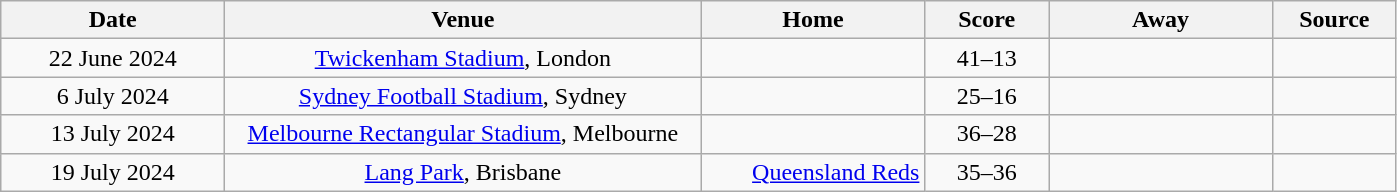<table class="wikitable" style="text-align:center">
<tr>
<th style="width:142px">Date</th>
<th scope="col" style="width:310px">Venue</th>
<th style="width:142px">Home</th>
<th style="width:75px">Score</th>
<th style="width:142px">Away</th>
<th style="width:75px">Source</th>
</tr>
<tr>
<td>22 June 2024</td>
<td><a href='#'>Twickenham Stadium</a>, London</td>
<td align=right><strong></strong></td>
<td>41–13</td>
<td align=left></td>
<td></td>
</tr>
<tr>
<td>6 July 2024</td>
<td><a href='#'>Sydney Football Stadium</a>, Sydney</td>
<td align=right><strong></strong></td>
<td>25–16</td>
<td align=left></td>
<td></td>
</tr>
<tr>
<td>13 July 2024</td>
<td><a href='#'>Melbourne Rectangular Stadium</a>, Melbourne</td>
<td align=right><strong></strong></td>
<td>36–28</td>
<td align=left></td>
<td></td>
</tr>
<tr>
<td>19 July 2024</td>
<td><a href='#'>Lang Park</a>, Brisbane</td>
<td align=right><a href='#'>Queensland Reds</a></td>
<td>35–36</td>
<td align=left><strong></strong></td>
<td></td>
</tr>
</table>
